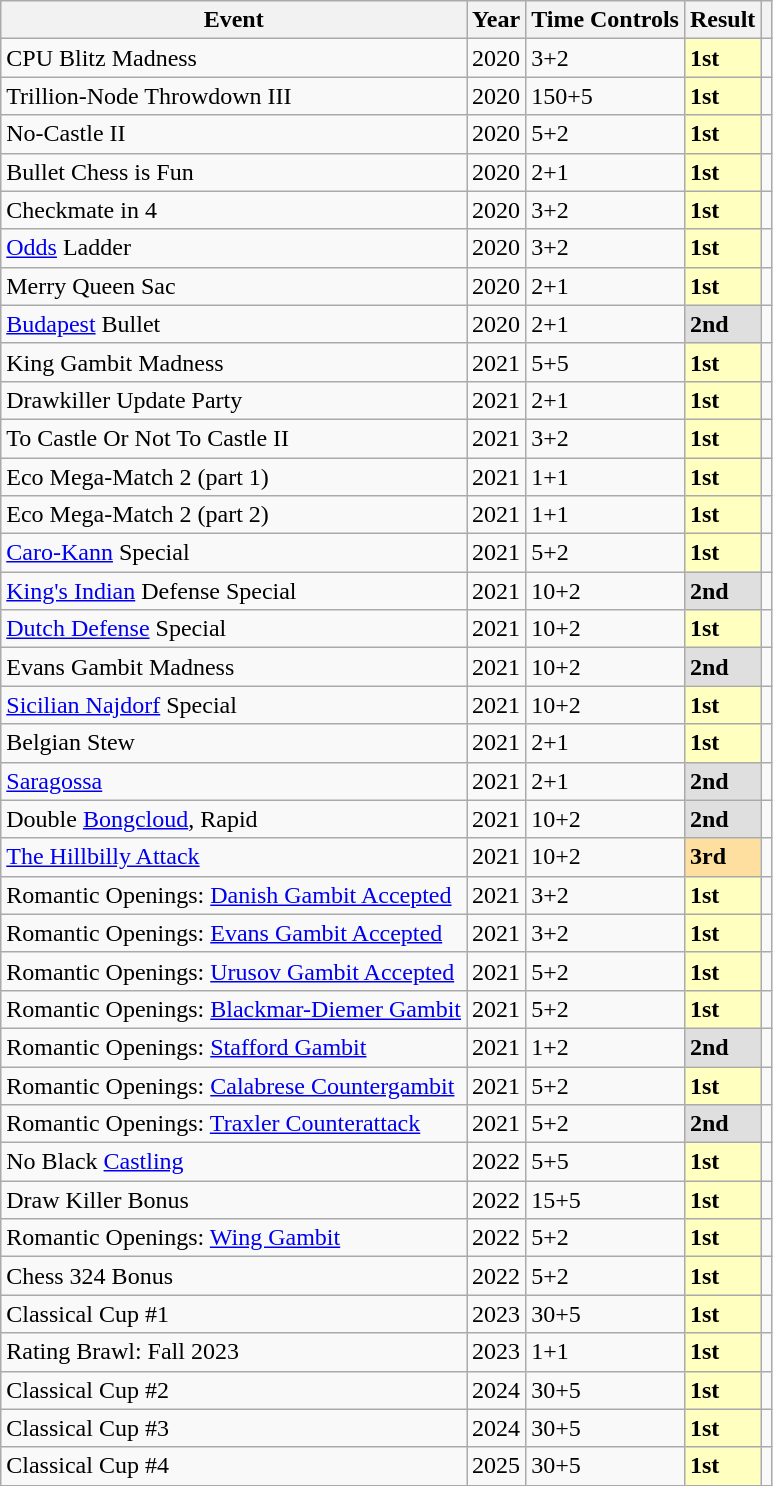<table class="wikitable">
<tr>
<th>Event</th>
<th>Year</th>
<th>Time Controls</th>
<th>Result</th>
<th></th>
</tr>
<tr>
<td>CPU Blitz Madness</td>
<td>2020</td>
<td>3+2</td>
<td style="background:#FFFFBF;"><strong>1st</strong></td>
<td></td>
</tr>
<tr>
<td>Trillion-Node Throwdown III</td>
<td>2020</td>
<td>150+5</td>
<td style="background:#FFFFBF;"><strong>1st</strong></td>
<td></td>
</tr>
<tr>
<td>No-Castle II</td>
<td>2020</td>
<td>5+2</td>
<td style="background:#FFFFBF;"><strong>1st</strong></td>
<td></td>
</tr>
<tr>
<td>Bullet Chess is Fun</td>
<td>2020</td>
<td>2+1</td>
<td style="background:#FFFFBF;"><strong>1st</strong></td>
<td></td>
</tr>
<tr>
<td>Checkmate in 4</td>
<td>2020</td>
<td>3+2</td>
<td style="background:#FFFFBF;"><strong>1st</strong></td>
<td></td>
</tr>
<tr>
<td><a href='#'>Odds</a> Ladder</td>
<td>2020</td>
<td>3+2</td>
<td style="background:#FFFFBF;"><strong>1st</strong></td>
<td></td>
</tr>
<tr>
<td>Merry Queen Sac</td>
<td>2020</td>
<td>2+1</td>
<td style="background:#FFFFBF;"><strong>1st</strong></td>
<td></td>
</tr>
<tr>
<td><a href='#'>Budapest</a> Bullet</td>
<td>2020</td>
<td>2+1</td>
<td style="background:#DFDFDF;"><strong>2nd</strong></td>
<td></td>
</tr>
<tr>
<td>King Gambit Madness</td>
<td>2021</td>
<td>5+5</td>
<td style="background:#FFFFBF;"><strong>1st</strong></td>
<td></td>
</tr>
<tr>
<td>Drawkiller Update Party</td>
<td>2021</td>
<td>2+1</td>
<td style="background:#FFFFBF;"><strong>1st</strong></td>
<td></td>
</tr>
<tr>
<td>To Castle Or Not To Castle II</td>
<td>2021</td>
<td>3+2</td>
<td style="background:#FFFFBF;"><strong>1st</strong></td>
<td></td>
</tr>
<tr>
<td>Eco Mega-Match 2 (part 1)</td>
<td>2021</td>
<td>1+1</td>
<td style="background:#FFFFBF;"><strong>1st</strong></td>
<td></td>
</tr>
<tr>
<td>Eco Mega-Match 2 (part 2)</td>
<td>2021</td>
<td>1+1</td>
<td style="background:#FFFFBF;"><strong>1st</strong></td>
<td></td>
</tr>
<tr>
<td><a href='#'>Caro-Kann</a> Special</td>
<td>2021</td>
<td>5+2</td>
<td style="background:#FFFFBF;"><strong>1st</strong></td>
<td></td>
</tr>
<tr>
<td><a href='#'>King's Indian</a> Defense Special</td>
<td>2021</td>
<td>10+2</td>
<td style="background:#DFDFDF;"><strong>2nd</strong></td>
<td></td>
</tr>
<tr>
<td><a href='#'>Dutch Defense</a> Special</td>
<td>2021</td>
<td>10+2</td>
<td style="background:#FFFFBF;"><strong>1st</strong></td>
<td></td>
</tr>
<tr>
<td>Evans Gambit Madness</td>
<td>2021</td>
<td>10+2</td>
<td style="background:#DFDFDF;"><strong>2nd</strong></td>
<td></td>
</tr>
<tr>
<td><a href='#'>Sicilian Najdorf</a> Special</td>
<td>2021</td>
<td>10+2</td>
<td style="background:#FFFFBF;"><strong>1st</strong></td>
<td></td>
</tr>
<tr>
<td>Belgian Stew</td>
<td>2021</td>
<td>2+1</td>
<td style="background:#FFFFBF;"><strong>1st</strong></td>
<td></td>
</tr>
<tr>
<td><a href='#'>Saragossa</a></td>
<td>2021</td>
<td>2+1</td>
<td style="background:#DFDFDF;"><strong>2nd</strong></td>
<td></td>
</tr>
<tr>
<td>Double <a href='#'>Bongcloud</a>, Rapid</td>
<td>2021</td>
<td>10+2</td>
<td style="background:#DFDFDF;"><strong>2nd</strong></td>
<td></td>
</tr>
<tr>
<td><a href='#'>The Hillbilly Attack</a></td>
<td>2021</td>
<td>10+2</td>
<td style="background:#FFDF9F;"><strong>3rd</strong></td>
<td></td>
</tr>
<tr>
<td>Romantic Openings: <a href='#'>Danish Gambit Accepted</a></td>
<td>2021</td>
<td>3+2</td>
<td style="background:#FFFFBF;"><strong>1st</strong></td>
<td></td>
</tr>
<tr>
<td>Romantic Openings: <a href='#'>Evans Gambit Accepted</a></td>
<td>2021</td>
<td>3+2</td>
<td style="background:#FFFFBF;"><strong>1st</strong></td>
<td></td>
</tr>
<tr>
<td>Romantic Openings: <a href='#'>Urusov Gambit Accepted</a></td>
<td>2021</td>
<td>5+2</td>
<td style="background:#FFFFBF;"><strong>1st</strong></td>
<td></td>
</tr>
<tr>
<td>Romantic Openings: <a href='#'>Blackmar-Diemer Gambit</a></td>
<td>2021</td>
<td>5+2</td>
<td style="background:#FFFFBF;"><strong>1st</strong></td>
<td></td>
</tr>
<tr>
<td>Romantic Openings: <a href='#'>Stafford Gambit</a></td>
<td>2021</td>
<td>1+2</td>
<td style="background:#DFDFDF;"><strong>2nd</strong></td>
<td></td>
</tr>
<tr>
<td>Romantic Openings: <a href='#'>Calabrese Countergambit</a></td>
<td>2021</td>
<td>5+2</td>
<td style="background:#FFFFBF;"><strong>1st</strong></td>
<td></td>
</tr>
<tr>
<td>Romantic Openings: <a href='#'>Traxler Counterattack</a></td>
<td>2021</td>
<td>5+2</td>
<td style="background:#DFDFDF;"><strong>2nd</strong></td>
<td></td>
</tr>
<tr>
<td>No Black <a href='#'>Castling</a></td>
<td>2022</td>
<td>5+5</td>
<td style="background:#FFFFBF;"><strong>1st</strong></td>
<td></td>
</tr>
<tr>
<td>Draw Killer Bonus</td>
<td>2022</td>
<td>15+5</td>
<td style="background:#FFFFBF;"><strong>1st</strong></td>
<td></td>
</tr>
<tr>
<td>Romantic Openings: <a href='#'>Wing Gambit</a></td>
<td>2022</td>
<td>5+2</td>
<td style="background:#FFFFBF;"><strong>1st</strong></td>
<td></td>
</tr>
<tr>
<td>Chess 324 Bonus</td>
<td>2022</td>
<td>5+2</td>
<td style="background:#FFFFBF;"><strong>1st</strong></td>
<td></td>
</tr>
<tr>
<td>Classical Cup #1</td>
<td>2023</td>
<td>30+5</td>
<td style="background:#FFFFBF;"><strong>1st</strong></td>
<td></td>
</tr>
<tr>
<td>Rating Brawl: Fall 2023</td>
<td>2023</td>
<td>1+1</td>
<td style="background:#FFFFBF;"><strong>1st</strong></td>
<td></td>
</tr>
<tr>
<td>Classical Cup #2</td>
<td>2024</td>
<td>30+5</td>
<td style="background:#FFFFBF;"><strong>1st</strong></td>
<td></td>
</tr>
<tr>
<td>Classical Cup #3</td>
<td>2024</td>
<td>30+5</td>
<td style="background:#FFFFBF;"><strong>1st</strong></td>
<td></td>
</tr>
<tr>
<td>Classical Cup #4</td>
<td>2025</td>
<td>30+5</td>
<td style="background:#FFFFBF;"><strong>1st</strong></td>
<td></td>
</tr>
</table>
